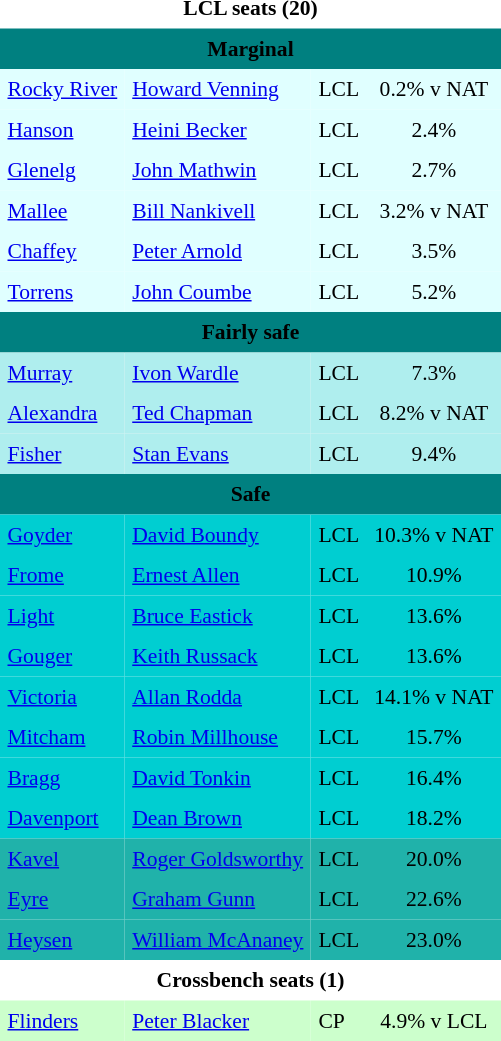<table class="toccolours" cellpadding="5" cellspacing="0" style="float:left; margin-right:.5em; margin-top:.4em; font-size:90%;">
<tr>
<td COLSPAN=4 align="center"><strong>LCL seats (20)</strong></td>
</tr>
<tr>
<td COLSPAN=4 align="center" bgcolor="Teal"><span><strong>Marginal</strong></span></td>
</tr>
<tr>
<td align="left" bgcolor="E0FFFF"><a href='#'>Rocky River</a></td>
<td align="left" bgcolor="E0FFFF"><a href='#'>Howard Venning</a></td>
<td align="left" bgcolor="E0FFFF">LCL</td>
<td align="center" bgcolor="E0FFFF">0.2% v NAT</td>
</tr>
<tr>
<td align="left" bgcolor="E0FFFF"><a href='#'>Hanson</a></td>
<td align="left" bgcolor="E0FFFF"><a href='#'>Heini Becker</a></td>
<td align="left" bgcolor="E0FFFF">LCL</td>
<td align="center" bgcolor="E0FFFF">2.4%</td>
</tr>
<tr>
<td align="left" bgcolor="E0FFFF"><a href='#'>Glenelg</a></td>
<td align="left" bgcolor="E0FFFF"><a href='#'>John Mathwin</a></td>
<td align="left" bgcolor="E0FFFF">LCL</td>
<td align="center" bgcolor="E0FFFF">2.7%</td>
</tr>
<tr>
<td align="left" bgcolor="E0FFFF"><a href='#'>Mallee</a></td>
<td align="left" bgcolor="E0FFFF"><a href='#'>Bill Nankivell</a></td>
<td align="left" bgcolor="E0FFFF">LCL</td>
<td align="center" bgcolor="E0FFFF">3.2% v NAT</td>
</tr>
<tr>
<td align="left" bgcolor="E0FFFF"><a href='#'>Chaffey</a></td>
<td align="left" bgcolor="E0FFFF"><a href='#'>Peter Arnold</a></td>
<td align="left" bgcolor="E0FFFF">LCL</td>
<td align="center" bgcolor="E0FFFF">3.5%</td>
</tr>
<tr>
<td align="left" bgcolor="E0FFFF"><a href='#'>Torrens</a></td>
<td align="left" bgcolor="E0FFFF"><a href='#'>John Coumbe</a></td>
<td align="left" bgcolor="E0FFFF">LCL</td>
<td align="center" bgcolor="E0FFFF">5.2%</td>
</tr>
<tr>
<td COLSPAN=4 align="center" bgcolor="Teal"><span><strong>Fairly safe</strong></span></td>
</tr>
<tr>
<td align="left" bgcolor="AFEEEE"><a href='#'>Murray</a></td>
<td align="left" bgcolor="AFEEEE"><a href='#'>Ivon Wardle</a></td>
<td align="left" bgcolor="AFEEEE">LCL</td>
<td align="center" bgcolor="AFEEEE">7.3%</td>
</tr>
<tr>
<td align="left" bgcolor="AFEEEE"><a href='#'>Alexandra</a></td>
<td align="left" bgcolor="AFEEEE"><a href='#'>Ted Chapman</a></td>
<td align="left" bgcolor="AFEEEE">LCL</td>
<td align="center" bgcolor="AFEEEE">8.2% v NAT</td>
</tr>
<tr>
<td align="left" bgcolor="AFEEEE"><a href='#'>Fisher</a></td>
<td align="left" bgcolor="AFEEEE"><a href='#'>Stan Evans</a></td>
<td align="left" bgcolor="AFEEEE">LCL</td>
<td align="center" bgcolor="AFEEEE">9.4%</td>
</tr>
<tr>
<td COLSPAN=4 align="center" bgcolor="Teal"><span><strong>Safe</strong></span></td>
</tr>
<tr>
<td align="left" bgcolor="00CED1"><a href='#'>Goyder</a></td>
<td align="left" bgcolor="00CED1"><a href='#'>David Boundy</a></td>
<td align="left" bgcolor="00CED1">LCL</td>
<td align="center" bgcolor="00CED1">10.3% v NAT</td>
</tr>
<tr>
<td align="left" bgcolor="00CED1"><a href='#'>Frome</a></td>
<td align="left" bgcolor="00CED1"><a href='#'>Ernest Allen</a></td>
<td align="left" bgcolor="00CED1">LCL</td>
<td align="center" bgcolor="00CED1">10.9%</td>
</tr>
<tr>
<td align="left" bgcolor="00CED1"><a href='#'>Light</a></td>
<td align="left" bgcolor="00CED1"><a href='#'>Bruce Eastick</a></td>
<td align="left" bgcolor="00CED1">LCL</td>
<td align="center" bgcolor="00CED1">13.6%</td>
</tr>
<tr>
<td align="left" bgcolor="00CED1"><a href='#'>Gouger</a></td>
<td align="left" bgcolor="00CED1"><a href='#'>Keith Russack</a></td>
<td align="left" bgcolor="00CED1">LCL</td>
<td align="center" bgcolor="00CED1">13.6%</td>
</tr>
<tr>
<td align="left" bgcolor="00CED1"><a href='#'>Victoria</a></td>
<td align="left" bgcolor="00CED1"><a href='#'>Allan Rodda</a></td>
<td align="left" bgcolor="00CED1">LCL</td>
<td align="center" bgcolor="00CED1">14.1% v NAT</td>
</tr>
<tr>
<td align="left" bgcolor="00CED1"><a href='#'>Mitcham</a></td>
<td align="left" bgcolor="00CED1"><a href='#'>Robin Millhouse</a></td>
<td align="left" bgcolor="00CED1">LCL</td>
<td align="center" bgcolor="00CED1">15.7%</td>
</tr>
<tr>
<td align="left" bgcolor="00CED1"><a href='#'>Bragg</a></td>
<td align="left" bgcolor="00CED1"><a href='#'>David Tonkin</a></td>
<td align="left" bgcolor="00CED1">LCL</td>
<td align="center" bgcolor="00CED1">16.4%</td>
</tr>
<tr>
<td align="left" bgcolor="00CED1"><a href='#'>Davenport</a></td>
<td align="left" bgcolor="00CED1"><a href='#'>Dean Brown</a></td>
<td align="left" bgcolor="00CED1">LCL</td>
<td align="center" bgcolor="00CED1">18.2%</td>
</tr>
<tr>
<td align="left" bgcolor="20B2AA"><a href='#'>Kavel</a></td>
<td align="left" bgcolor="20B2AA"><a href='#'>Roger Goldsworthy</a></td>
<td align="left" bgcolor="20B2AA">LCL</td>
<td align="center" bgcolor="20B2AA">20.0%</td>
</tr>
<tr>
<td align="left" bgcolor="20B2AA"><a href='#'>Eyre</a></td>
<td align="left" bgcolor="20B2AA"><a href='#'>Graham Gunn</a></td>
<td align="left" bgcolor="20B2AA">LCL</td>
<td align="center" bgcolor="20B2AA">22.6%</td>
</tr>
<tr>
<td align="left" bgcolor="20B2AA"><a href='#'>Heysen</a></td>
<td align="left" bgcolor="20B2AA"><a href='#'>William McAnaney</a></td>
<td align="left" bgcolor="20B2AA">LCL</td>
<td align="center" bgcolor="20B2AA">23.0%</td>
</tr>
<tr>
<td COLSPAN=4 align="center"><strong>Crossbench seats (1)</strong></td>
</tr>
<tr>
<td align="left" bgcolor="CCFFCC"><a href='#'>Flinders</a></td>
<td align="left" bgcolor="CCFFCC"><a href='#'>Peter Blacker</a></td>
<td align="left" bgcolor="CCFFCC">CP</td>
<td align="center" bgcolor="CCFFCC">4.9% v LCL</td>
</tr>
<tr>
</tr>
</table>
